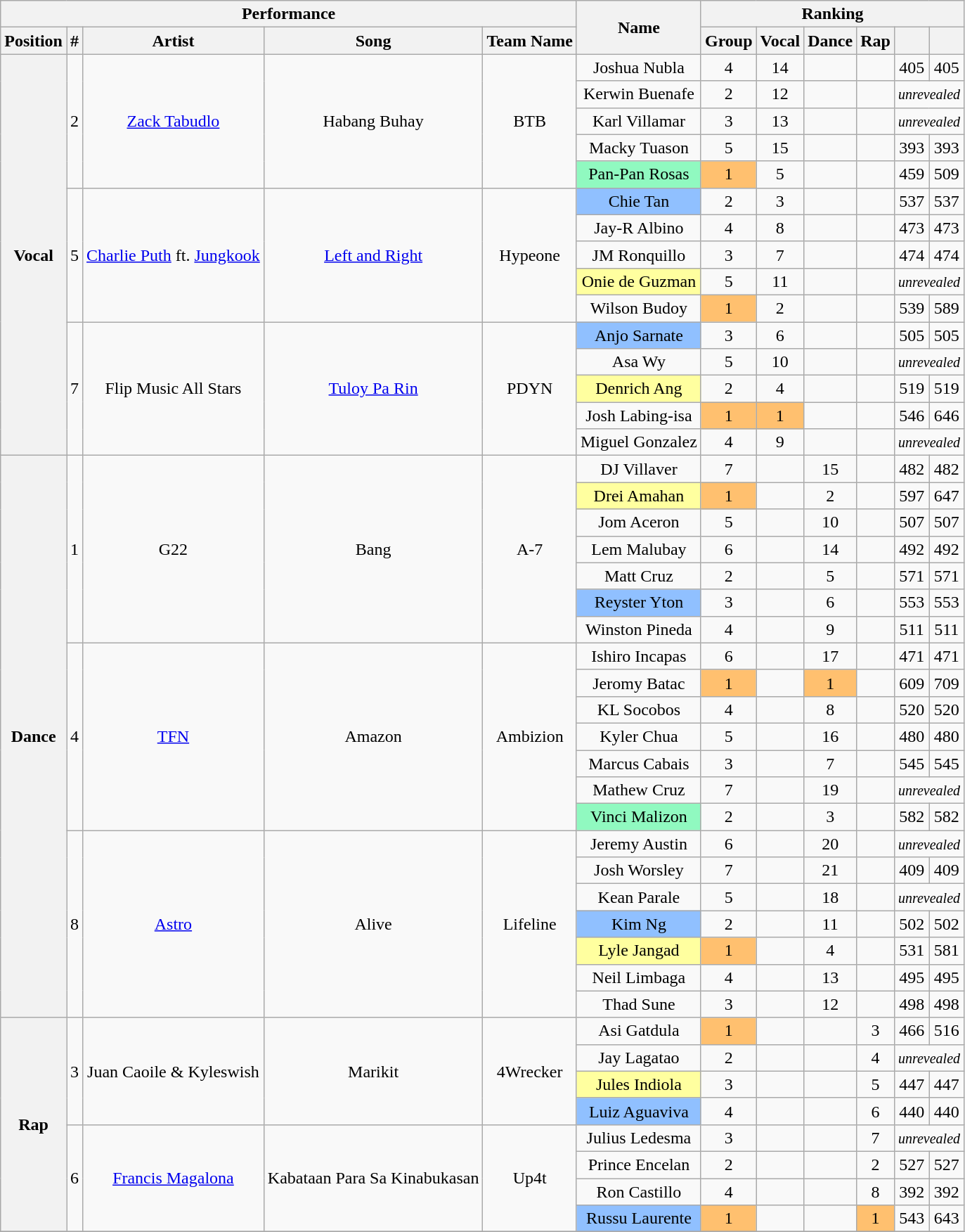<table class="wikitable sortable" style="text-align:center;">
<tr>
<th colspan="5">Performance</th>
<th class=unsortable rowspan=2>Name</th>
<th colspan="6">Ranking</th>
</tr>
<tr>
<th class=unsortable>Position</th>
<th>#</th>
<th class=unsortable>Artist</th>
<th class=unsortable>Song</th>
<th class=unsortable>Team Name</th>
<th>Group</th>
<th>Vocal</th>
<th>Dance</th>
<th>Rap</th>
<th></th>
<th></th>
</tr>
<tr>
<th rowspan="15">Vocal</th>
<td rowspan="5">2</td>
<td rowspan="5"><a href='#'>Zack Tabudlo</a></td>
<td rowspan="5">Habang Buhay</td>
<td rowspan="5">BTB</td>
<td>Joshua Nubla</td>
<td>4</td>
<td>14</td>
<td></td>
<td></td>
<td>405</td>
<td>405</td>
</tr>
<tr>
<td>Kerwin Buenafe</td>
<td>2</td>
<td>12</td>
<td></td>
<td></td>
<td colspan="2"><small><em>unrevealed</em> </small></td>
</tr>
<tr>
<td>Karl Villamar</td>
<td>3</td>
<td>13</td>
<td></td>
<td></td>
<td colspan="2"><small><em>unrevealed</em> </small></td>
</tr>
<tr>
<td>Macky Tuason</td>
<td>5</td>
<td>15</td>
<td></td>
<td></td>
<td>393</td>
<td>393</td>
</tr>
<tr>
<td style="background:#90F9C0">Pan-Pan Rosas</td>
<td style="background:#FFC06F">1</td>
<td>5</td>
<td></td>
<td></td>
<td>459</td>
<td>509</td>
</tr>
<tr>
<td rowspan="5">5</td>
<td rowspan="5"><a href='#'>Charlie Puth</a> ft. <a href='#'>Jungkook</a></td>
<td rowspan="5"><a href='#'>Left and Right</a></td>
<td rowspan="5">Hypeone</td>
<td style="background:#90C0FF">Chie Tan</td>
<td>2</td>
<td>3</td>
<td></td>
<td></td>
<td>537</td>
<td>537</td>
</tr>
<tr>
<td>Jay-R Albino</td>
<td>4</td>
<td>8</td>
<td></td>
<td></td>
<td>473</td>
<td>473</td>
</tr>
<tr>
<td>JM Ronquillo</td>
<td>3</td>
<td>7</td>
<td></td>
<td></td>
<td>474</td>
<td>474</td>
</tr>
<tr>
<td style="background:#FFFF9F">Onie de Guzman</td>
<td>5</td>
<td>11</td>
<td></td>
<td></td>
<td colspan="2"><small><em>unrevealed</em> </small></td>
</tr>
<tr>
<td>Wilson Budoy</td>
<td style="background:#FFC06F">1</td>
<td>2</td>
<td></td>
<td></td>
<td>539</td>
<td>589</td>
</tr>
<tr>
<td rowspan="5">7</td>
<td rowspan="5">Flip Music All Stars</td>
<td rowspan="5"><a href='#'>Tuloy Pa Rin</a></td>
<td rowspan="5">PDYN</td>
<td style="background:#90C0FF">Anjo Sarnate</td>
<td>3</td>
<td>6</td>
<td></td>
<td></td>
<td>505</td>
<td>505</td>
</tr>
<tr>
<td>Asa Wy</td>
<td>5</td>
<td>10</td>
<td></td>
<td></td>
<td colspan="2"><small><em>unrevealed</em> </small></td>
</tr>
<tr>
<td style="background:#FFFF9F">Denrich Ang</td>
<td>2</td>
<td>4</td>
<td></td>
<td></td>
<td>519</td>
<td>519</td>
</tr>
<tr>
<td>Josh Labing-isa</td>
<td style="background:#FFC06F">1</td>
<td style="background:#FFC06F">1</td>
<td></td>
<td></td>
<td>546</td>
<td>646</td>
</tr>
<tr>
<td>Miguel Gonzalez</td>
<td>4</td>
<td>9</td>
<td></td>
<td></td>
<td colspan="2"><small><em>unrevealed</em> </small></td>
</tr>
<tr>
<th rowspan="21">Dance</th>
<td rowspan="7">1</td>
<td rowspan="7">G22</td>
<td rowspan="7">Bang</td>
<td rowspan="7">A-7</td>
<td>DJ Villaver</td>
<td>7</td>
<td></td>
<td>15</td>
<td></td>
<td>482</td>
<td>482</td>
</tr>
<tr>
<td style="background:#FFFF9F">Drei Amahan</td>
<td style="background:#FFC06F">1</td>
<td></td>
<td>2</td>
<td></td>
<td>597</td>
<td>647</td>
</tr>
<tr>
<td>Jom Aceron</td>
<td>5</td>
<td></td>
<td>10</td>
<td></td>
<td>507</td>
<td>507</td>
</tr>
<tr>
<td>Lem Malubay</td>
<td>6</td>
<td></td>
<td>14</td>
<td></td>
<td>492</td>
<td>492</td>
</tr>
<tr>
<td>Matt Cruz</td>
<td>2</td>
<td></td>
<td>5</td>
<td></td>
<td>571</td>
<td>571</td>
</tr>
<tr>
<td style="background:#90C0FF">Reyster Yton</td>
<td>3</td>
<td></td>
<td>6</td>
<td></td>
<td>553</td>
<td>553</td>
</tr>
<tr>
<td>Winston Pineda</td>
<td>4</td>
<td></td>
<td>9</td>
<td></td>
<td>511</td>
<td>511</td>
</tr>
<tr>
<td rowspan="7">4</td>
<td rowspan="7"><a href='#'>TFN</a></td>
<td rowspan="7">Amazon</td>
<td rowspan="7">Ambizion</td>
<td>Ishiro Incapas</td>
<td>6</td>
<td></td>
<td>17</td>
<td></td>
<td>471</td>
<td>471</td>
</tr>
<tr>
<td>Jeromy Batac</td>
<td style="background:#FFC06F">1</td>
<td></td>
<td style="background:#FFC06F">1</td>
<td></td>
<td>609</td>
<td>709</td>
</tr>
<tr>
<td>KL Socobos</td>
<td>4</td>
<td></td>
<td>8</td>
<td></td>
<td>520</td>
<td>520</td>
</tr>
<tr>
<td>Kyler Chua</td>
<td>5</td>
<td></td>
<td>16</td>
<td></td>
<td>480</td>
<td>480</td>
</tr>
<tr>
<td>Marcus Cabais</td>
<td>3</td>
<td></td>
<td>7</td>
<td></td>
<td>545</td>
<td>545</td>
</tr>
<tr>
<td>Mathew Cruz</td>
<td>7</td>
<td></td>
<td>19</td>
<td></td>
<td colspan="2"><small><em>unrevealed</em> </small></td>
</tr>
<tr>
<td style="background:#90F9C0">Vinci Malizon</td>
<td>2</td>
<td></td>
<td>3</td>
<td></td>
<td>582</td>
<td>582</td>
</tr>
<tr>
<td rowspan="7">8</td>
<td rowspan="7"><a href='#'>Astro</a></td>
<td rowspan="7">Alive</td>
<td rowspan="7">Lifeline</td>
<td>Jeremy Austin</td>
<td>6</td>
<td></td>
<td>20</td>
<td></td>
<td colspan="2"><small><em>unrevealed</em> </small></td>
</tr>
<tr>
<td>Josh Worsley</td>
<td>7</td>
<td></td>
<td>21</td>
<td></td>
<td>409</td>
<td>409</td>
</tr>
<tr>
<td>Kean Parale</td>
<td>5</td>
<td></td>
<td>18</td>
<td></td>
<td colspan="2"><small><em>unrevealed</em> </small></td>
</tr>
<tr>
<td style="background:#90C0FF">Kim Ng</td>
<td>2</td>
<td></td>
<td>11</td>
<td></td>
<td>502</td>
<td>502</td>
</tr>
<tr>
<td style="background:#FFFF9F">Lyle Jangad</td>
<td style="background:#FFC06F">1</td>
<td></td>
<td>4</td>
<td></td>
<td>531</td>
<td>581</td>
</tr>
<tr>
<td>Neil Limbaga</td>
<td>4</td>
<td></td>
<td>13</td>
<td></td>
<td>495</td>
<td>495</td>
</tr>
<tr>
<td>Thad Sune</td>
<td>3</td>
<td></td>
<td>12</td>
<td></td>
<td>498</td>
<td>498</td>
</tr>
<tr>
<th rowspan="8">Rap</th>
<td rowspan="4">3</td>
<td rowspan="4">Juan Caoile & Kyleswish</td>
<td rowspan="4">Marikit</td>
<td rowspan="4">4Wrecker</td>
<td>Asi Gatdula</td>
<td style="background:#FFC06F">1</td>
<td></td>
<td></td>
<td>3</td>
<td>466</td>
<td>516</td>
</tr>
<tr>
<td>Jay Lagatao</td>
<td>2</td>
<td></td>
<td></td>
<td>4</td>
<td colspan="2"><small><em>unrevealed</em> </small></td>
</tr>
<tr>
<td style="background:#FFFF9F">Jules Indiola</td>
<td>3</td>
<td></td>
<td></td>
<td>5</td>
<td>447</td>
<td>447</td>
</tr>
<tr>
<td style="background:#90C0FF">Luiz Aguaviva</td>
<td>4</td>
<td></td>
<td></td>
<td>6</td>
<td>440</td>
<td>440</td>
</tr>
<tr>
<td rowspan="4">6</td>
<td rowspan="4"><a href='#'>Francis Magalona</a></td>
<td rowspan="4">Kabataan Para Sa Kinabukasan</td>
<td rowspan="4">Up4t</td>
<td>Julius Ledesma</td>
<td>3</td>
<td></td>
<td></td>
<td>7</td>
<td colspan="2"><small><em>unrevealed</em> </small></td>
</tr>
<tr>
<td>Prince Encelan</td>
<td>2</td>
<td></td>
<td></td>
<td>2</td>
<td>527</td>
<td>527</td>
</tr>
<tr>
<td>Ron Castillo</td>
<td>4</td>
<td></td>
<td></td>
<td>8</td>
<td>392</td>
<td>392</td>
</tr>
<tr>
<td style="background:#90C0FF">Russu Laurente</td>
<td style="background:#FFC06F">1</td>
<td></td>
<td></td>
<td style="background:#FFC06F">1</td>
<td>543</td>
<td>643</td>
</tr>
<tr>
</tr>
</table>
